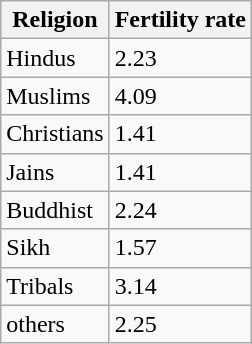<table class="wikitable">
<tr>
<th>Religion</th>
<th>Fertility rate</th>
</tr>
<tr>
<td>Hindus</td>
<td>2.23</td>
</tr>
<tr>
<td>Muslims</td>
<td>4.09</td>
</tr>
<tr>
<td>Christians</td>
<td>1.41</td>
</tr>
<tr>
<td>Jains</td>
<td>1.41</td>
</tr>
<tr>
<td>Buddhist</td>
<td>2.24</td>
</tr>
<tr>
<td>Sikh</td>
<td>1.57</td>
</tr>
<tr>
<td>Tribals</td>
<td>3.14</td>
</tr>
<tr>
<td>others</td>
<td>2.25</td>
</tr>
</table>
